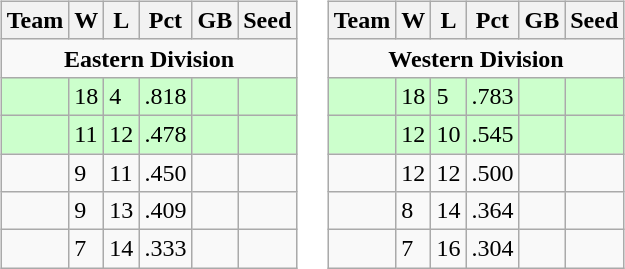<table>
<tr>
<td><br><table class="wikitable">
<tr>
<th>Team</th>
<th>W</th>
<th>L</th>
<th>Pct</th>
<th>GB</th>
<th>Seed</th>
</tr>
<tr>
<td colspan="6" align="center"><strong>Eastern Division</strong></td>
</tr>
<tr bgcolor="#ccffcc">
<td></td>
<td>18</td>
<td>4</td>
<td>.818</td>
<td></td>
<td></td>
</tr>
<tr bgcolor="#ccffcc">
<td></td>
<td>11</td>
<td>12</td>
<td>.478</td>
<td></td>
<td></td>
</tr>
<tr>
<td></td>
<td>9</td>
<td>11</td>
<td>.450</td>
<td></td>
<td></td>
</tr>
<tr>
<td></td>
<td>9</td>
<td>13</td>
<td>.409</td>
<td></td>
<td></td>
</tr>
<tr>
<td></td>
<td>7</td>
<td>14</td>
<td>.333</td>
<td></td>
<td></td>
</tr>
</table>
</td>
<td><br><table class="wikitable">
<tr>
<th>Team</th>
<th>W</th>
<th>L</th>
<th>Pct</th>
<th>GB</th>
<th>Seed</th>
</tr>
<tr>
<td colspan="6" align="center"><strong>Western Division</strong></td>
</tr>
<tr bgcolor="#ccffcc">
<td></td>
<td>18</td>
<td>5</td>
<td>.783</td>
<td></td>
<td></td>
</tr>
<tr bgcolor="#ccffcc">
<td></td>
<td>12</td>
<td>10</td>
<td>.545</td>
<td></td>
<td></td>
</tr>
<tr>
<td></td>
<td>12</td>
<td>12</td>
<td>.500</td>
<td></td>
<td></td>
</tr>
<tr>
<td></td>
<td>8</td>
<td>14</td>
<td>.364</td>
<td></td>
<td></td>
</tr>
<tr>
<td></td>
<td>7</td>
<td>16</td>
<td>.304</td>
<td></td>
<td></td>
</tr>
</table>
</td>
</tr>
</table>
